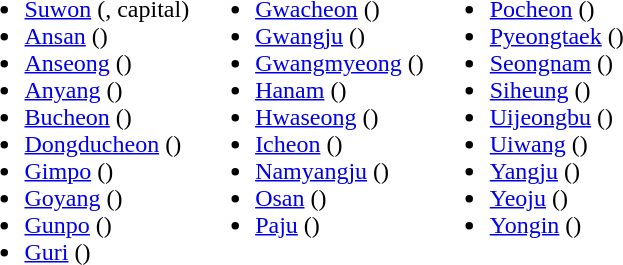<table>
<tr>
<td valign="top"><br><ul><li><a href='#'>Suwon</a> (, capital)</li><li><a href='#'>Ansan</a> ()</li><li><a href='#'>Anseong</a> ()</li><li><a href='#'>Anyang</a> ()</li><li><a href='#'>Bucheon</a> ()</li><li><a href='#'>Dongducheon</a> ()</li><li><a href='#'>Gimpo</a> ()</li><li><a href='#'>Goyang</a> ()</li><li><a href='#'>Gunpo</a> ()</li><li><a href='#'>Guri</a> ()</li></ul></td>
<td valign="top"><br><ul><li><a href='#'>Gwacheon</a> ()</li><li><a href='#'>Gwangju</a> ()</li><li><a href='#'>Gwangmyeong</a> ()</li><li><a href='#'>Hanam</a> ()</li><li><a href='#'>Hwaseong</a> ()</li><li><a href='#'>Icheon</a> ()</li><li><a href='#'>Namyangju</a> ()</li><li><a href='#'>Osan</a> ()</li><li><a href='#'>Paju</a> ()</li></ul></td>
<td valign="top"><br><ul><li><a href='#'>Pocheon</a> ()</li><li><a href='#'>Pyeongtaek</a> ()</li><li><a href='#'>Seongnam</a> ()</li><li><a href='#'>Siheung</a> ()</li><li><a href='#'>Uijeongbu</a> ()</li><li><a href='#'>Uiwang</a> ()</li><li><a href='#'>Yangju</a> ()</li><li><a href='#'>Yeoju</a> ()</li><li><a href='#'>Yongin</a> ()</li></ul></td>
</tr>
</table>
